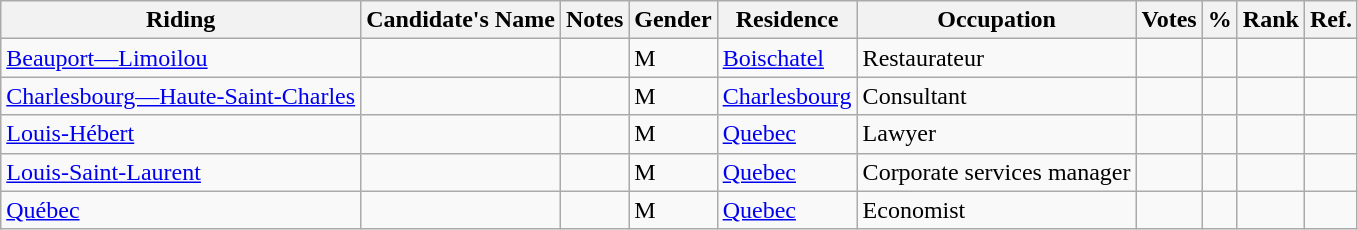<table class="wikitable sortable">
<tr>
<th>Riding</th>
<th>Candidate's Name</th>
<th>Notes</th>
<th>Gender</th>
<th>Residence</th>
<th>Occupation</th>
<th>Votes</th>
<th>%</th>
<th>Rank</th>
<th>Ref.</th>
</tr>
<tr>
<td><a href='#'>Beauport—Limoilou</a></td>
<td></td>
<td></td>
<td>M</td>
<td><a href='#'>Boischatel</a></td>
<td>Restaurateur</td>
<td></td>
<td></td>
<td></td>
<td></td>
</tr>
<tr>
<td><a href='#'>Charlesbourg—Haute-Saint-Charles</a></td>
<td></td>
<td></td>
<td>M</td>
<td><a href='#'>Charlesbourg</a></td>
<td>Consultant</td>
<td></td>
<td></td>
<td></td>
<td></td>
</tr>
<tr>
<td><a href='#'>Louis-Hébert</a></td>
<td></td>
<td></td>
<td>M</td>
<td><a href='#'>Quebec</a></td>
<td>Lawyer</td>
<td></td>
<td></td>
<td></td>
<td></td>
</tr>
<tr>
<td><a href='#'>Louis-Saint-Laurent</a></td>
<td></td>
<td></td>
<td>M</td>
<td><a href='#'>Quebec</a></td>
<td>Corporate services manager</td>
<td></td>
<td></td>
<td></td>
<td></td>
</tr>
<tr>
<td><a href='#'>Québec</a></td>
<td></td>
<td></td>
<td>M</td>
<td><a href='#'>Quebec</a></td>
<td>Economist</td>
<td></td>
<td></td>
<td></td>
<td></td>
</tr>
</table>
